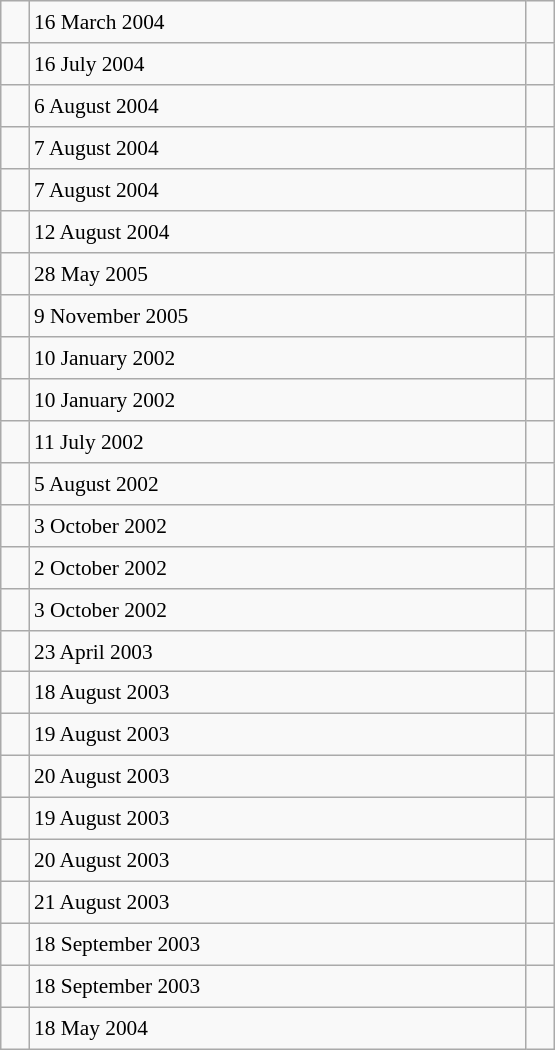<table class="wikitable" style="font-size: 89%; float: left; width: 26em; margin-right: 1em; height: 700px">
<tr>
<td></td>
<td>16 March 2004</td>
<td></td>
</tr>
<tr>
<td></td>
<td>16 July 2004</td>
<td></td>
</tr>
<tr>
<td></td>
<td>6 August 2004</td>
<td></td>
</tr>
<tr>
<td></td>
<td>7 August 2004</td>
<td></td>
</tr>
<tr>
<td></td>
<td>7 August 2004</td>
<td></td>
</tr>
<tr>
<td></td>
<td>12 August 2004</td>
<td></td>
</tr>
<tr>
<td></td>
<td>28 May 2005</td>
<td></td>
</tr>
<tr>
<td></td>
<td>9 November 2005</td>
<td></td>
</tr>
<tr>
<td></td>
<td>10 January 2002</td>
<td></td>
</tr>
<tr>
<td></td>
<td>10 January 2002</td>
<td></td>
</tr>
<tr>
<td></td>
<td>11 July 2002</td>
<td></td>
</tr>
<tr>
<td></td>
<td>5 August 2002</td>
<td></td>
</tr>
<tr>
<td></td>
<td>3 October 2002</td>
<td></td>
</tr>
<tr>
<td></td>
<td>2 October 2002</td>
<td></td>
</tr>
<tr>
<td></td>
<td>3 October 2002</td>
<td></td>
</tr>
<tr>
<td></td>
<td>23 April 2003</td>
<td></td>
</tr>
<tr>
<td></td>
<td>18 August 2003</td>
<td></td>
</tr>
<tr>
<td></td>
<td>19 August 2003</td>
<td></td>
</tr>
<tr>
<td></td>
<td>20 August 2003</td>
<td></td>
</tr>
<tr>
<td></td>
<td>19 August 2003</td>
<td></td>
</tr>
<tr>
<td></td>
<td>20 August 2003</td>
<td></td>
</tr>
<tr>
<td></td>
<td>21 August 2003</td>
<td></td>
</tr>
<tr>
<td></td>
<td>18 September 2003</td>
<td></td>
</tr>
<tr>
<td></td>
<td>18 September 2003</td>
<td></td>
</tr>
<tr>
<td></td>
<td>18 May 2004</td>
<td></td>
</tr>
</table>
